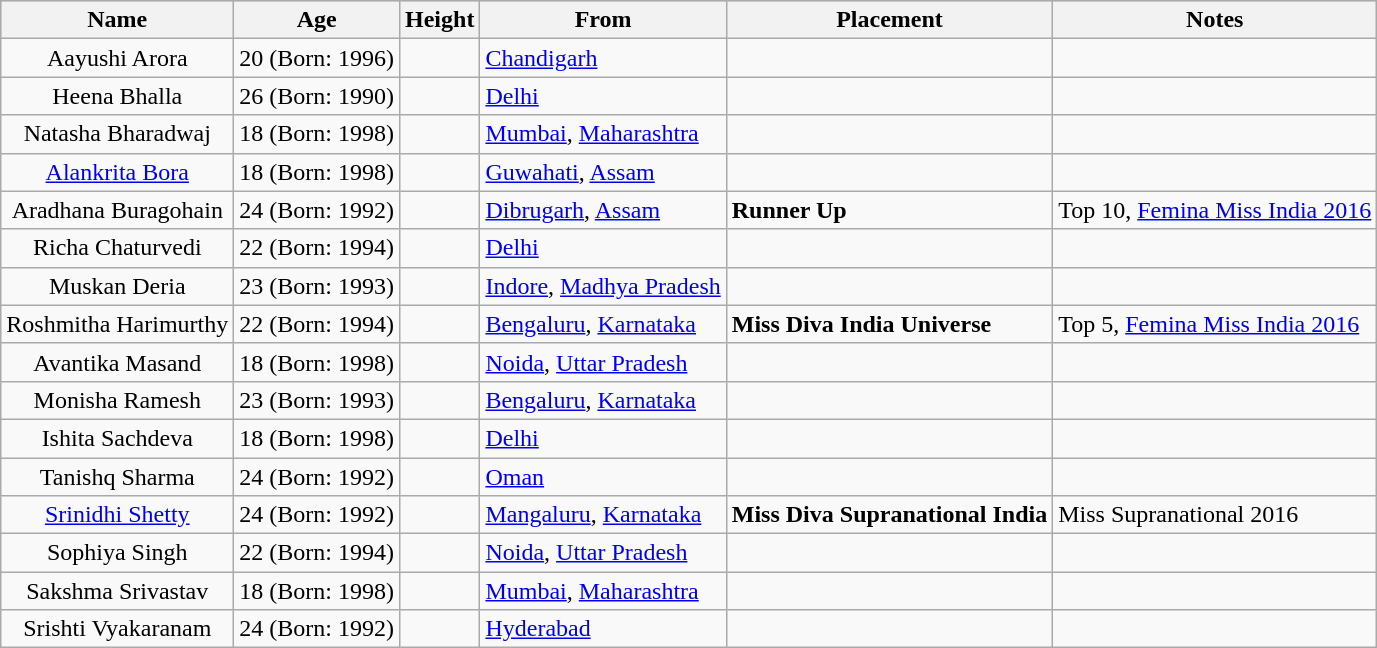<table class="sortable wikitable">
<tr style="background:#ccc;">
<th>Name</th>
<th>Age</th>
<th>Height</th>
<th>From</th>
<th>Placement</th>
<th>Notes</th>
</tr>
<tr>
<td style="text-align:center;">Aayushi Arora</td>
<td>20 (Born: 1996)</td>
<td></td>
<td><a href='#'>Chandigarh</a></td>
<td></td>
<td></td>
</tr>
<tr>
<td style="text-align:center;">Heena Bhalla</td>
<td>26 (Born: 1990)</td>
<td></td>
<td><a href='#'>Delhi</a></td>
<td></td>
<td></td>
</tr>
<tr>
<td style="text-align:center;">Natasha Bharadwaj</td>
<td>18 (Born: 1998)</td>
<td></td>
<td><a href='#'>Mumbai</a>, <a href='#'>Maharashtra</a></td>
<td></td>
<td></td>
</tr>
<tr>
<td style="text-align:center;"><a href='#'>Alankrita Bora</a></td>
<td>18 (Born: 1998)</td>
<td></td>
<td><a href='#'>Guwahati</a>, <a href='#'>Assam</a></td>
<td></td>
<td></td>
</tr>
<tr>
<td style="text-align:center;">Aradhana Buragohain</td>
<td>24 (Born: 1992)</td>
<td></td>
<td><a href='#'>Dibrugarh</a>, <a href='#'>Assam</a></td>
<td><strong>Runner Up</strong></td>
<td>Top 10, <a href='#'>Femina Miss India 2016</a></td>
</tr>
<tr>
<td style="text-align:center;">Richa Chaturvedi</td>
<td>22 (Born: 1994)</td>
<td></td>
<td><a href='#'>Delhi</a></td>
<td></td>
<td></td>
</tr>
<tr>
<td style="text-align:center;">Muskan Deria</td>
<td>23 (Born: 1993)</td>
<td></td>
<td><a href='#'>Indore</a>, <a href='#'>Madhya Pradesh</a></td>
<td></td>
<td></td>
</tr>
<tr>
<td style="text-align:center;">Roshmitha Harimurthy</td>
<td>22 (Born: 1994)</td>
<td></td>
<td><a href='#'>Bengaluru</a>, <a href='#'>Karnataka</a></td>
<td><strong>Miss Diva India Universe</strong></td>
<td>Top 5, <a href='#'>Femina Miss India 2016</a></td>
</tr>
<tr>
<td style="text-align:center;">Avantika Masand</td>
<td>18 (Born: 1998)</td>
<td></td>
<td><a href='#'>Noida</a>, <a href='#'>Uttar Pradesh</a></td>
<td></td>
<td></td>
</tr>
<tr>
<td style="text-align:center;">Monisha Ramesh</td>
<td>23 (Born: 1993)</td>
<td></td>
<td><a href='#'>Bengaluru</a>, <a href='#'>Karnataka</a></td>
<td></td>
<td></td>
</tr>
<tr>
<td style="text-align:center;">Ishita Sachdeva</td>
<td>18 (Born: 1998)</td>
<td></td>
<td><a href='#'>Delhi</a></td>
<td></td>
<td></td>
</tr>
<tr>
<td style="text-align:center;">Tanishq Sharma</td>
<td>24 (Born: 1992)</td>
<td></td>
<td><a href='#'>Oman</a></td>
<td></td>
<td></td>
</tr>
<tr>
<td style="text-align:center;"><a href='#'>Srinidhi Shetty</a></td>
<td>24 (Born: 1992)</td>
<td></td>
<td><a href='#'>Mangaluru</a>, <a href='#'>Karnataka</a></td>
<td><strong>Miss Diva Supranational India</strong></td>
<td>Miss Supranational 2016</td>
</tr>
<tr>
<td style="text-align:center;">Sophiya Singh</td>
<td>22 (Born: 1994)</td>
<td></td>
<td><a href='#'>Noida</a>, <a href='#'>Uttar Pradesh</a></td>
<td></td>
<td></td>
</tr>
<tr>
<td style="text-align:center;">Sakshma Srivastav</td>
<td>18 (Born: 1998)</td>
<td></td>
<td><a href='#'>Mumbai</a>, <a href='#'>Maharashtra</a></td>
<td></td>
<td></td>
</tr>
<tr>
<td style="text-align:center;">Srishti Vyakaranam</td>
<td>24 (Born: 1992)</td>
<td></td>
<td><a href='#'>Hyderabad</a></td>
<td></td>
<td></td>
</tr>
</table>
